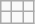<table class="wikitable">
<tr>
<td></td>
<td></td>
<td></td>
</tr>
<tr>
<td></td>
<td></td>
<td></td>
</tr>
</table>
